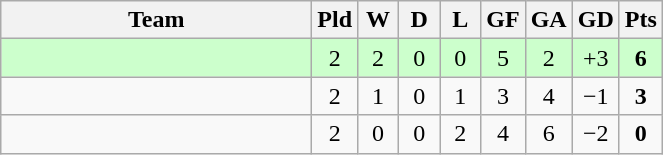<table class="wikitable" style="text-align:center;">
<tr>
<th width=200>Team</th>
<th width=20>Pld</th>
<th width=20>W</th>
<th width=20>D</th>
<th width=20>L</th>
<th width=20>GF</th>
<th width=20>GA</th>
<th width=20>GD</th>
<th width=20>Pts</th>
</tr>
<tr align=center style="background:#ccffcc;">
<td style="text-align:left;"></td>
<td>2</td>
<td>2</td>
<td>0</td>
<td>0</td>
<td>5</td>
<td>2</td>
<td>+3</td>
<td><strong>6</strong></td>
</tr>
<tr>
<td style="text-align:left;"></td>
<td>2</td>
<td>1</td>
<td>0</td>
<td>1</td>
<td>3</td>
<td>4</td>
<td>−1</td>
<td><strong>3</strong></td>
</tr>
<tr>
<td style="text-align:left;"></td>
<td>2</td>
<td>0</td>
<td>0</td>
<td>2</td>
<td>4</td>
<td>6</td>
<td>−2</td>
<td><strong>0</strong></td>
</tr>
</table>
